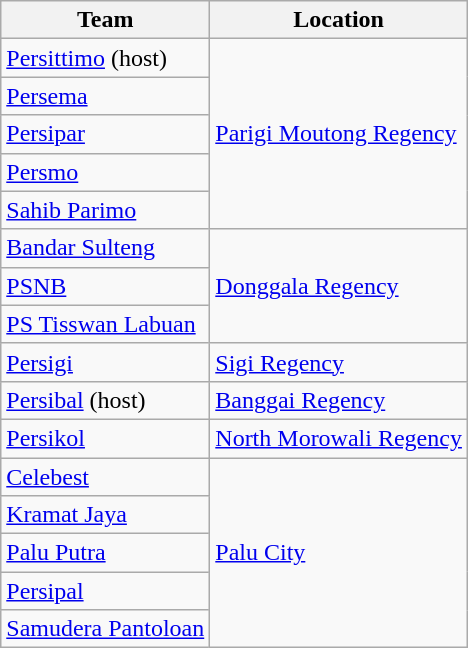<table class="wikitable sortable">
<tr>
<th>Team</th>
<th>Location</th>
</tr>
<tr>
<td><a href='#'>Persittimo</a> (host)</td>
<td rowspan="5"><a href='#'>Parigi Moutong Regency</a></td>
</tr>
<tr>
<td><a href='#'>Persema</a></td>
</tr>
<tr>
<td><a href='#'>Persipar</a></td>
</tr>
<tr>
<td><a href='#'>Persmo</a></td>
</tr>
<tr>
<td><a href='#'>Sahib Parimo</a></td>
</tr>
<tr>
<td><a href='#'>Bandar Sulteng</a></td>
<td rowspan="3"><a href='#'>Donggala Regency</a></td>
</tr>
<tr>
<td><a href='#'>PSNB</a></td>
</tr>
<tr>
<td><a href='#'>PS Tisswan Labuan</a></td>
</tr>
<tr>
<td><a href='#'>Persigi</a></td>
<td><a href='#'>Sigi Regency</a></td>
</tr>
<tr>
<td><a href='#'>Persibal</a> (host)</td>
<td><a href='#'>Banggai Regency</a></td>
</tr>
<tr>
<td><a href='#'>Persikol</a></td>
<td><a href='#'>North Morowali Regency</a></td>
</tr>
<tr>
<td><a href='#'>Celebest</a></td>
<td rowspan="5"><a href='#'>Palu City</a></td>
</tr>
<tr>
<td><a href='#'>Kramat Jaya</a></td>
</tr>
<tr>
<td><a href='#'>Palu Putra</a></td>
</tr>
<tr>
<td><a href='#'>Persipal</a></td>
</tr>
<tr>
<td><a href='#'>Samudera Pantoloan</a></td>
</tr>
</table>
